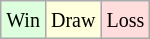<table class="wikitable">
<tr>
<td style="background-color: #ddffdd;"><small>Win</small></td>
<td style="background-color: #ffffdd;"><small>Draw</small></td>
<td style="background-color: #ffdddd;"><small>Loss</small></td>
</tr>
</table>
